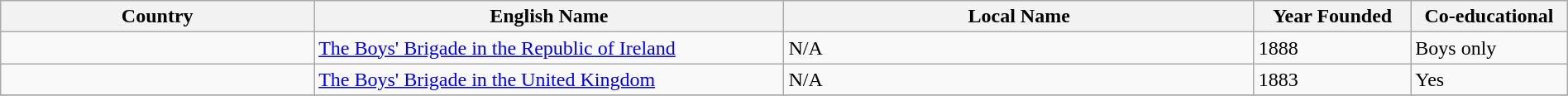<table class="wikitable sortable collapsible" width="100%">
<tr>
<th scope="col" class="unsortable" width="20%">Country</th>
<th scope="col" width="30%" class="unsortable">English Name</th>
<th scope="col" width="30%" class="unsortable">Local Name</th>
<th scope="col" width="10%">Year Founded</th>
<th scope="col" width="10%" class="unsortable">Co-educational</th>
</tr>
<tr>
<td></td>
<td><a href='#'>The Boys' Brigade in the Republic of Ireland</a></td>
<td>N/A</td>
<td>1888</td>
<td>Boys only</td>
</tr>
<tr>
<td></td>
<td><a href='#'>The Boys' Brigade in the United Kingdom</a></td>
<td>N/A</td>
<td>1883</td>
<td>Yes</td>
</tr>
<tr>
</tr>
</table>
